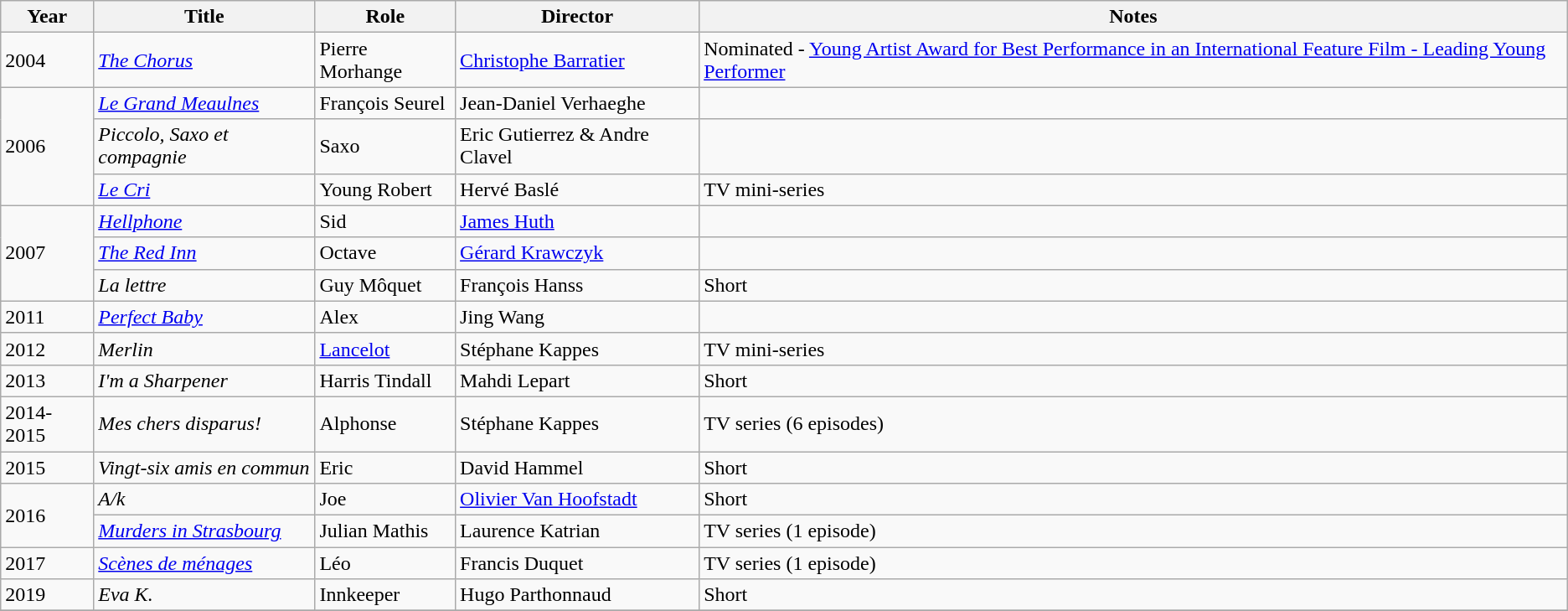<table class="wikitable sortable">
<tr>
<th>Year</th>
<th>Title</th>
<th>Role</th>
<th>Director</th>
<th>Notes</th>
</tr>
<tr>
<td>2004</td>
<td><em><a href='#'>The Chorus</a></em></td>
<td>Pierre Morhange</td>
<td><a href='#'>Christophe Barratier</a></td>
<td>Nominated - <a href='#'>Young Artist Award for Best Performance in an International Feature Film - Leading Young Performer</a></td>
</tr>
<tr>
<td rowspan=3>2006</td>
<td><em><a href='#'>Le Grand Meaulnes</a></em></td>
<td>François Seurel</td>
<td>Jean-Daniel Verhaeghe</td>
<td></td>
</tr>
<tr>
<td><em>Piccolo, Saxo et compagnie</em></td>
<td>Saxo</td>
<td>Eric Gutierrez & Andre Clavel</td>
<td></td>
</tr>
<tr>
<td><em><a href='#'>Le Cri</a></em></td>
<td>Young Robert</td>
<td>Hervé Baslé</td>
<td>TV mini-series</td>
</tr>
<tr>
<td rowspan=3>2007</td>
<td><em><a href='#'>Hellphone</a></em></td>
<td>Sid</td>
<td><a href='#'>James Huth</a></td>
<td></td>
</tr>
<tr>
<td><em><a href='#'>The Red Inn</a></em></td>
<td>Octave</td>
<td><a href='#'>Gérard Krawczyk</a></td>
<td></td>
</tr>
<tr>
<td><em>La lettre</em></td>
<td>Guy Môquet</td>
<td>François Hanss</td>
<td>Short</td>
</tr>
<tr>
<td>2011</td>
<td><em><a href='#'>Perfect Baby</a></em></td>
<td>Alex</td>
<td>Jing Wang</td>
<td></td>
</tr>
<tr>
<td>2012</td>
<td><em>Merlin</em></td>
<td><a href='#'>Lancelot</a></td>
<td>Stéphane Kappes</td>
<td>TV mini-series</td>
</tr>
<tr>
<td>2013</td>
<td><em>I'm a Sharpener</em></td>
<td>Harris Tindall</td>
<td>Mahdi Lepart</td>
<td>Short</td>
</tr>
<tr>
<td>2014-2015</td>
<td><em>Mes chers disparus!</em></td>
<td>Alphonse</td>
<td>Stéphane Kappes</td>
<td>TV series (6 episodes)</td>
</tr>
<tr>
<td>2015</td>
<td><em>Vingt-six amis en commun</em></td>
<td>Eric</td>
<td>David Hammel</td>
<td>Short</td>
</tr>
<tr>
<td rowspan=2>2016</td>
<td><em>A/k</em></td>
<td>Joe</td>
<td><a href='#'>Olivier Van Hoofstadt</a></td>
<td>Short</td>
</tr>
<tr>
<td><em><a href='#'>Murders in Strasbourg</a></em></td>
<td>Julian Mathis</td>
<td>Laurence Katrian</td>
<td>TV series (1 episode)</td>
</tr>
<tr>
<td>2017</td>
<td><em><a href='#'>Scènes de ménages</a></em></td>
<td>Léo</td>
<td>Francis Duquet</td>
<td>TV series (1 episode)</td>
</tr>
<tr>
<td>2019</td>
<td><em>Eva K.</em></td>
<td>Innkeeper</td>
<td>Hugo Parthonnaud</td>
<td>Short</td>
</tr>
<tr>
</tr>
</table>
